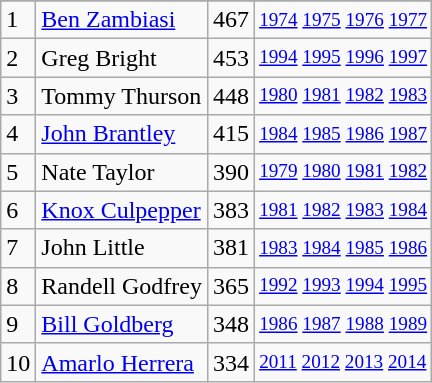<table class="wikitable">
<tr>
</tr>
<tr>
<td>1</td>
<td><a href='#'>Ben Zambiasi</a></td>
<td>467</td>
<td style="font-size:80%;"><a href='#'>1974</a> <a href='#'>1975</a> <a href='#'>1976</a> <a href='#'>1977</a></td>
</tr>
<tr>
<td>2</td>
<td>Greg Bright</td>
<td>453</td>
<td style="font-size:80%;"><a href='#'>1994</a> <a href='#'>1995</a> <a href='#'>1996</a> <a href='#'>1997</a></td>
</tr>
<tr>
<td>3</td>
<td>Tommy Thurson</td>
<td>448</td>
<td style="font-size:80%;"><a href='#'>1980</a> <a href='#'>1981</a> <a href='#'>1982</a> <a href='#'>1983</a></td>
</tr>
<tr>
<td>4</td>
<td><a href='#'>John Brantley</a></td>
<td>415</td>
<td style="font-size:80%;"><a href='#'>1984</a> <a href='#'>1985</a> <a href='#'>1986</a> <a href='#'>1987</a></td>
</tr>
<tr>
<td>5</td>
<td>Nate Taylor</td>
<td>390</td>
<td style="font-size:80%;"><a href='#'>1979</a> <a href='#'>1980</a> <a href='#'>1981</a> <a href='#'>1982</a></td>
</tr>
<tr>
<td>6</td>
<td><a href='#'>Knox Culpepper</a></td>
<td>383</td>
<td style="font-size:80%;"><a href='#'>1981</a> <a href='#'>1982</a> <a href='#'>1983</a> <a href='#'>1984</a></td>
</tr>
<tr>
<td>7</td>
<td>John Little</td>
<td>381</td>
<td style="font-size:80%;"><a href='#'>1983</a> <a href='#'>1984</a> <a href='#'>1985</a> <a href='#'>1986</a></td>
</tr>
<tr>
<td>8</td>
<td>Randell Godfrey</td>
<td>365</td>
<td style="font-size:80%;"><a href='#'>1992</a> <a href='#'>1993</a> <a href='#'>1994</a> <a href='#'>1995</a></td>
</tr>
<tr>
<td>9</td>
<td><a href='#'>Bill Goldberg</a></td>
<td>348</td>
<td style="font-size:80%;"><a href='#'>1986</a> <a href='#'>1987</a> <a href='#'>1988</a> <a href='#'>1989</a></td>
</tr>
<tr>
<td>10</td>
<td><a href='#'>Amarlo Herrera</a></td>
<td>334</td>
<td style="font-size:80%;"><a href='#'>2011</a> <a href='#'>2012</a> <a href='#'>2013</a> <a href='#'>2014</a></td>
</tr>
</table>
